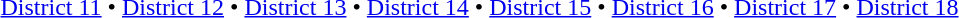<table id=toc class=toc summary=Contents>
<tr>
<td align=left><br><a href='#'>District 11</a> • <a href='#'>District 12</a> • <a href='#'>District 13</a> • <a href='#'>District 14</a> •
<a href='#'>District 15</a> • <a href='#'>District 16</a> • <a href='#'>District 17</a> • <a href='#'>District 18</a></td>
</tr>
</table>
